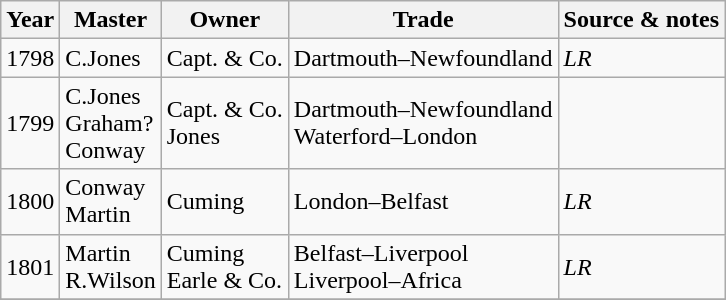<table class=" wikitable">
<tr>
<th>Year</th>
<th>Master</th>
<th>Owner</th>
<th>Trade</th>
<th>Source & notes</th>
</tr>
<tr>
<td>1798</td>
<td>C.Jones</td>
<td>Capt. & Co.</td>
<td>Dartmouth–Newfoundland</td>
<td><em>LR</em></td>
</tr>
<tr>
<td>1799</td>
<td>C.Jones<br>Graham?<br>Conway</td>
<td>Capt. & Co.<br>Jones</td>
<td>Dartmouth–Newfoundland<br>Waterford–London</td>
<td></td>
</tr>
<tr>
<td>1800</td>
<td>Conway<br>Martin</td>
<td>Cuming</td>
<td>London–Belfast</td>
<td><em>LR</em></td>
</tr>
<tr>
<td>1801</td>
<td>Martin<br>R.Wilson</td>
<td>Cuming<br>Earle & Co.</td>
<td>Belfast–Liverpool<br>Liverpool–Africa</td>
<td><em>LR</em></td>
</tr>
<tr>
</tr>
</table>
